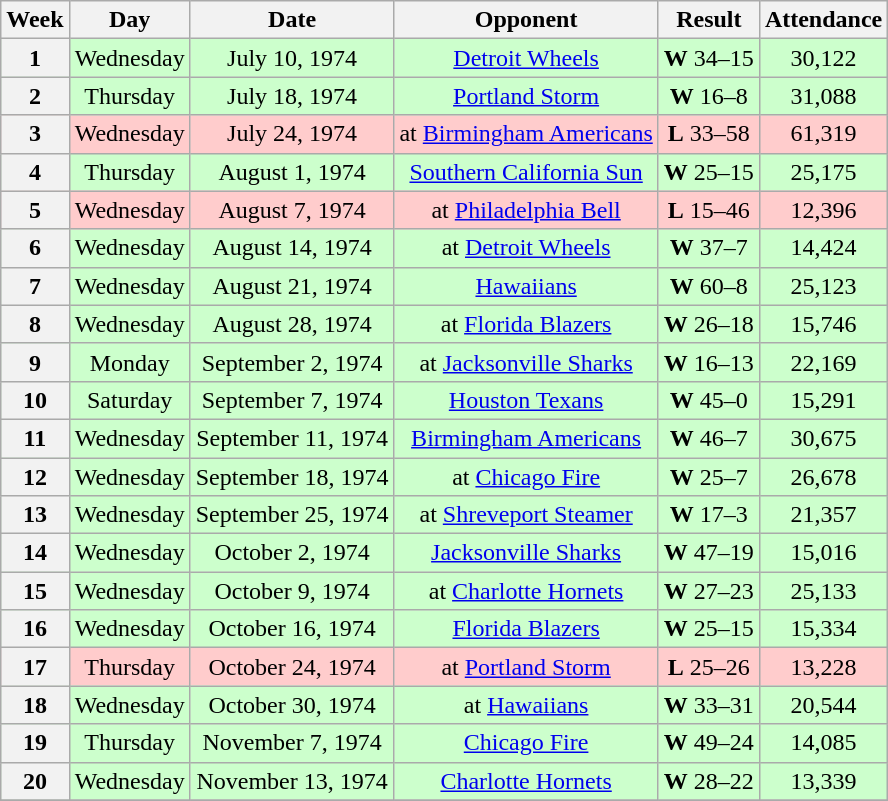<table class="wikitable">
<tr>
<th>Week</th>
<th>Day</th>
<th>Date</th>
<th>Opponent</th>
<th>Result</th>
<th>Attendance</th>
</tr>
<tr --- align="center" bgcolor="#CCFFCC">
<th>1</th>
<td>Wednesday</td>
<td>July 10, 1974</td>
<td><a href='#'>Detroit Wheels</a></td>
<td><strong>W</strong>  34–15</td>
<td>30,122</td>
</tr>
<tr --- align="center" bgcolor="#CCFFCC">
<th>2</th>
<td>Thursday</td>
<td>July 18, 1974</td>
<td><a href='#'>Portland Storm</a></td>
<td><strong>W</strong>  16–8</td>
<td>31,088</td>
</tr>
<tr --- align="center" bgcolor="#FFCCCC">
<th>3</th>
<td>Wednesday</td>
<td>July 24, 1974</td>
<td>at <a href='#'>Birmingham Americans</a></td>
<td><strong>L</strong>  33–58</td>
<td>61,319</td>
</tr>
<tr --- align="center" bgcolor="#CCFFCC">
<th>4</th>
<td>Thursday</td>
<td>August 1, 1974</td>
<td><a href='#'>Southern California Sun</a></td>
<td><strong>W</strong>  25–15</td>
<td>25,175</td>
</tr>
<tr --- align="center" bgcolor="#FFCCCC">
<th>5</th>
<td>Wednesday</td>
<td>August 7, 1974</td>
<td>at <a href='#'>Philadelphia Bell</a></td>
<td><strong>L</strong>  15–46</td>
<td>12,396</td>
</tr>
<tr --- align="center" bgcolor="#CCFFCC">
<th>6</th>
<td>Wednesday</td>
<td>August 14, 1974</td>
<td>at <a href='#'>Detroit Wheels</a></td>
<td><strong>W</strong>  37–7</td>
<td>14,424</td>
</tr>
<tr --- align="center" bgcolor="#CCFFCC">
<th>7</th>
<td>Wednesday</td>
<td>August 21, 1974</td>
<td><a href='#'>Hawaiians</a></td>
<td><strong>W</strong>  60–8</td>
<td>25,123</td>
</tr>
<tr --- align="center" bgcolor="#CCFFCC">
<th>8</th>
<td>Wednesday</td>
<td>August 28, 1974</td>
<td>at <a href='#'>Florida Blazers</a></td>
<td><strong>W</strong>  26–18</td>
<td>15,746</td>
</tr>
<tr --- align="center" bgcolor="#CCFFCC">
<th>9</th>
<td>Monday</td>
<td>September 2, 1974</td>
<td>at <a href='#'>Jacksonville Sharks</a></td>
<td><strong>W</strong>  16–13</td>
<td>22,169</td>
</tr>
<tr --- align="center" bgcolor="#CCFFCC">
<th>10</th>
<td>Saturday</td>
<td>September 7, 1974</td>
<td><a href='#'>Houston Texans</a></td>
<td><strong>W</strong>  45–0</td>
<td>15,291</td>
</tr>
<tr --- align="center" bgcolor="#CCFFCC">
<th>11</th>
<td>Wednesday</td>
<td>September 11, 1974</td>
<td><a href='#'>Birmingham Americans</a></td>
<td><strong>W</strong>  46–7</td>
<td>30,675</td>
</tr>
<tr --- align="center" bgcolor="#CCFFCC">
<th>12</th>
<td>Wednesday</td>
<td>September 18, 1974</td>
<td>at <a href='#'>Chicago Fire</a></td>
<td><strong>W</strong>  25–7</td>
<td>26,678</td>
</tr>
<tr --- align="center" bgcolor="#CCFFCC">
<th>13</th>
<td>Wednesday</td>
<td>September 25, 1974</td>
<td>at <a href='#'>Shreveport Steamer</a></td>
<td><strong>W</strong>  17–3</td>
<td>21,357</td>
</tr>
<tr --- align="center" bgcolor="#CCFFCC">
<th>14</th>
<td>Wednesday</td>
<td>October 2, 1974</td>
<td><a href='#'>Jacksonville Sharks</a></td>
<td><strong>W</strong>  47–19</td>
<td>15,016</td>
</tr>
<tr --- align="center" bgcolor="#CCFFCC">
<th>15</th>
<td>Wednesday</td>
<td>October 9, 1974</td>
<td>at <a href='#'>Charlotte Hornets</a></td>
<td><strong>W</strong>  27–23</td>
<td>25,133</td>
</tr>
<tr --- align="center" bgcolor="#CCFFCC">
<th>16</th>
<td>Wednesday</td>
<td>October 16, 1974</td>
<td><a href='#'>Florida Blazers</a></td>
<td><strong>W</strong>  25–15</td>
<td>15,334</td>
</tr>
<tr --- align="center" bgcolor="#FFCCCC">
<th>17</th>
<td>Thursday</td>
<td>October 24, 1974</td>
<td>at <a href='#'>Portland Storm</a></td>
<td><strong>L</strong>  25–26</td>
<td>13,228</td>
</tr>
<tr --- align="center" bgcolor="#CCFFCC">
<th>18</th>
<td>Wednesday</td>
<td>October 30, 1974</td>
<td>at <a href='#'>Hawaiians</a></td>
<td><strong>W</strong>  33–31</td>
<td>20,544</td>
</tr>
<tr --- align="center" bgcolor="#CCFFCC">
<th>19</th>
<td>Thursday</td>
<td>November 7, 1974</td>
<td><a href='#'>Chicago Fire</a></td>
<td><strong>W</strong>  49–24</td>
<td>14,085</td>
</tr>
<tr --- align="center" bgcolor="#CCFFCC">
<th>20</th>
<td>Wednesday</td>
<td>November 13, 1974</td>
<td><a href='#'>Charlotte Hornets</a></td>
<td><strong>W</strong>  28–22</td>
<td>13,339</td>
</tr>
<tr --->
</tr>
</table>
